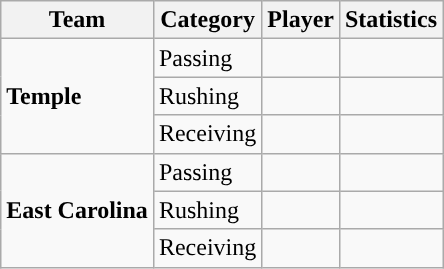<table class="wikitable" style="float: left;">
<tr>
<th>Team</th>
<th>Category</th>
<th>Player</th>
<th>Statistics</th>
</tr>
<tr>
<td rowspan=3><strong>Temple</strong></td>
<td>Passing</td>
<td> </td>
<td> </td>
</tr>
<tr>
<td>Rushing</td>
<td> </td>
<td> </td>
</tr>
<tr>
<td>Receiving</td>
<td> </td>
<td> </td>
</tr>
<tr>
<td rowspan=3><strong>East Carolina</strong></td>
<td>Passing</td>
<td> </td>
<td> </td>
</tr>
<tr>
<td>Rushing</td>
<td> </td>
<td> </td>
</tr>
<tr>
<td>Receiving</td>
<td> </td>
<td> </td>
</tr>
</table>
